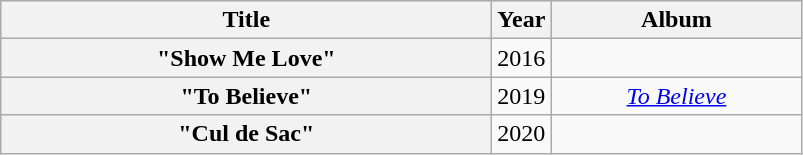<table class="wikitable plainrowheaders" style="text-align:center">
<tr>
<th scope="col" style="width:20em;">Title</th>
<th scope="col" style="width:1em;">Year</th>
<th scope="col" style="width:10em;">Album</th>
</tr>
<tr>
<th scope="row">"Show Me Love" </th>
<td>2016</td>
<td></td>
</tr>
<tr>
<th scope="row">"To Believe" <br></th>
<td>2019</td>
<td><em><a href='#'>To Believe</a></em></td>
</tr>
<tr>
<th scope="row">"Cul de Sac" <br></th>
<td>2020</td>
<td></td>
</tr>
</table>
